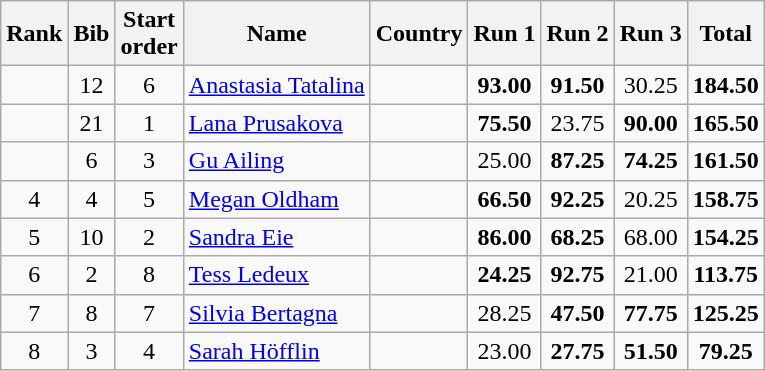<table class="wikitable sortable" style="text-align:center">
<tr>
<th>Rank</th>
<th>Bib</th>
<th>Start<br>order</th>
<th>Name</th>
<th>Country</th>
<th>Run 1</th>
<th>Run 2</th>
<th>Run 3</th>
<th>Total</th>
</tr>
<tr>
<td></td>
<td>12</td>
<td>6</td>
<td align=left><a href='#'>Anastasia Tatalina</a></td>
<td align=left></td>
<td><strong>93.00</strong></td>
<td><strong>91.50</strong></td>
<td>30.25</td>
<td><strong>184.50</strong></td>
</tr>
<tr>
<td></td>
<td>21</td>
<td>1</td>
<td align=left><a href='#'>Lana Prusakova</a></td>
<td align=left></td>
<td><strong>75.50</strong></td>
<td>23.75</td>
<td><strong>90.00</strong></td>
<td><strong>165.50</strong></td>
</tr>
<tr>
<td></td>
<td>6</td>
<td>3</td>
<td align=left><a href='#'>Gu Ailing</a></td>
<td align=left></td>
<td>25.00</td>
<td><strong>87.25</strong></td>
<td><strong>74.25</strong></td>
<td><strong>161.50</strong></td>
</tr>
<tr>
<td>4</td>
<td>4</td>
<td>5</td>
<td align=left><a href='#'>Megan Oldham</a></td>
<td align=left></td>
<td><strong>66.50</strong></td>
<td><strong>92.25</strong></td>
<td>20.25</td>
<td><strong>158.75</strong></td>
</tr>
<tr>
<td>5</td>
<td>10</td>
<td>2</td>
<td align=left><a href='#'>Sandra Eie</a></td>
<td align=left></td>
<td><strong>86.00</strong></td>
<td><strong>68.25</strong></td>
<td>68.00</td>
<td><strong>154.25</strong></td>
</tr>
<tr>
<td>6</td>
<td>2</td>
<td>8</td>
<td align=left><a href='#'>Tess Ledeux</a></td>
<td align=left></td>
<td><strong>24.25</strong></td>
<td><strong>92.75</strong></td>
<td>21.00</td>
<td><strong>113.75</strong></td>
</tr>
<tr>
<td>7</td>
<td>8</td>
<td>7</td>
<td align=left><a href='#'>Silvia Bertagna</a></td>
<td align=left></td>
<td>28.25</td>
<td><strong>47.50</strong></td>
<td><strong>77.75</strong></td>
<td><strong>125.25</strong></td>
</tr>
<tr>
<td>8</td>
<td>3</td>
<td>4</td>
<td align=left><a href='#'>Sarah Höfflin</a></td>
<td align=left></td>
<td>23.00</td>
<td><strong>27.75</strong></td>
<td><strong>51.50</strong></td>
<td><strong>79.25</strong></td>
</tr>
</table>
